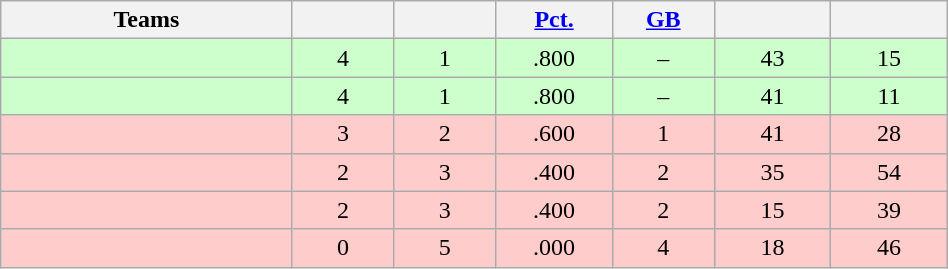<table class="wikitable" width="50%" style="text-align:center;">
<tr>
<th width="20%">Teams</th>
<th width="7%"></th>
<th width="7%"></th>
<th width="8%"><a href='#'>Pct.</a></th>
<th width="7%"><a href='#'>GB</a></th>
<th width="8%"></th>
<th width="8%"></th>
</tr>
<tr bgcolor="#cfc">
<td align=left></td>
<td>4</td>
<td>1</td>
<td>.800</td>
<td>–</td>
<td>43</td>
<td>15</td>
</tr>
<tr bgcolor="#cfc">
<td align=left></td>
<td>4</td>
<td>1</td>
<td>.800</td>
<td>–</td>
<td>41</td>
<td>11</td>
</tr>
<tr bgcolor="#fcc">
<td align=left></td>
<td>3</td>
<td>2</td>
<td>.600</td>
<td>1</td>
<td>41</td>
<td>28</td>
</tr>
<tr bgcolor="#fcc">
<td align=left></td>
<td>2</td>
<td>3</td>
<td>.400</td>
<td>2</td>
<td>35</td>
<td>54</td>
</tr>
<tr bgcolor="#fcc">
<td align=left></td>
<td>2</td>
<td>3</td>
<td>.400</td>
<td>2</td>
<td>15</td>
<td>39</td>
</tr>
<tr bgcolor="#fcc">
<td align=left></td>
<td>0</td>
<td>5</td>
<td>.000</td>
<td>4</td>
<td>18</td>
<td>46</td>
</tr>
</table>
